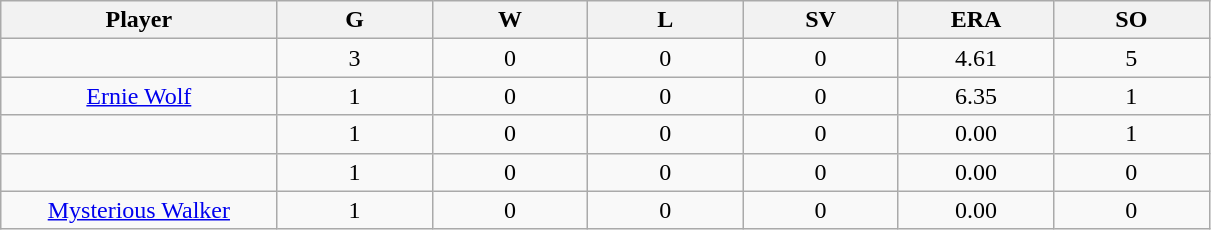<table class="wikitable sortable">
<tr>
<th bgcolor="#DDDDFF" width="16%">Player</th>
<th bgcolor="#DDDDFF" width="9%">G</th>
<th bgcolor="#DDDDFF" width="9%">W</th>
<th bgcolor="#DDDDFF" width="9%">L</th>
<th bgcolor="#DDDDFF" width="9%">SV</th>
<th bgcolor="#DDDDFF" width="9%">ERA</th>
<th bgcolor="#DDDDFF" width="9%">SO</th>
</tr>
<tr align="center">
<td></td>
<td>3</td>
<td>0</td>
<td>0</td>
<td>0</td>
<td>4.61</td>
<td>5</td>
</tr>
<tr align="center">
<td><a href='#'>Ernie Wolf</a></td>
<td>1</td>
<td>0</td>
<td>0</td>
<td>0</td>
<td>6.35</td>
<td>1</td>
</tr>
<tr align=center>
<td></td>
<td>1</td>
<td>0</td>
<td>0</td>
<td>0</td>
<td>0.00</td>
<td>1</td>
</tr>
<tr align="center">
<td></td>
<td>1</td>
<td>0</td>
<td>0</td>
<td>0</td>
<td>0.00</td>
<td>0</td>
</tr>
<tr align="center">
<td><a href='#'>Mysterious Walker</a></td>
<td>1</td>
<td>0</td>
<td>0</td>
<td>0</td>
<td>0.00</td>
<td>0</td>
</tr>
</table>
